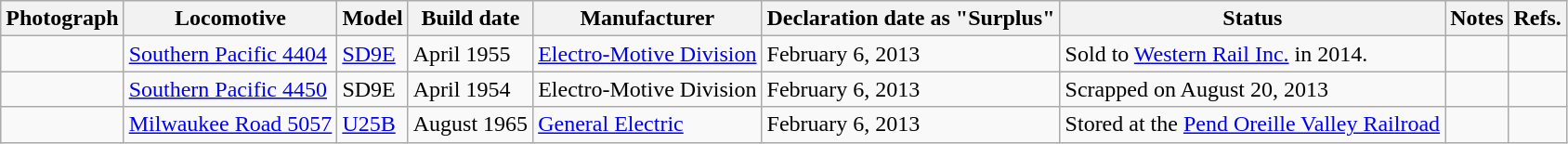<table class="wikitable">
<tr>
<th>Photograph</th>
<th>Locomotive</th>
<th>Model</th>
<th>Build date</th>
<th>Manufacturer</th>
<th>Declaration date as "Surplus"</th>
<th>Status</th>
<th>Notes</th>
<th>Refs.</th>
</tr>
<tr>
<td></td>
<td><a href='#'>Southern Pacific 4404</a></td>
<td><a href='#'>SD9E</a></td>
<td>April 1955</td>
<td><a href='#'>Electro-Motive Division</a></td>
<td>February 6, 2013</td>
<td>Sold to <a href='#'>Western Rail Inc.</a> in 2014.</td>
<td></td>
<td></td>
</tr>
<tr>
<td></td>
<td><a href='#'>Southern Pacific 4450</a></td>
<td>SD9E</td>
<td>April 1954</td>
<td>Electro-Motive Division</td>
<td>February 6, 2013</td>
<td>Scrapped on August 20, 2013</td>
<td></td>
<td></td>
</tr>
<tr>
<td></td>
<td><a href='#'>Milwaukee Road 5057</a></td>
<td><a href='#'>U25B</a></td>
<td>August 1965</td>
<td><a href='#'>General Electric</a></td>
<td>February 6, 2013</td>
<td>Stored at the <a href='#'>Pend Oreille Valley Railroad</a></td>
<td></td>
<td></td>
</tr>
</table>
